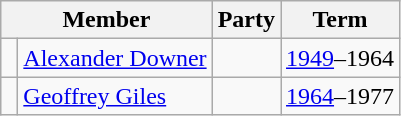<table class="wikitable">
<tr>
<th colspan="2">Member</th>
<th>Party</th>
<th>Term</th>
</tr>
<tr>
<td> </td>
<td><a href='#'>Alexander Downer</a></td>
<td></td>
<td><a href='#'>1949</a>–1964</td>
</tr>
<tr>
<td> </td>
<td><a href='#'>Geoffrey Giles</a></td>
<td></td>
<td><a href='#'>1964</a>–1977</td>
</tr>
</table>
